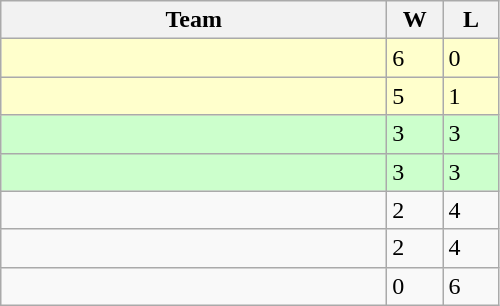<table class="wikitable">
<tr>
<th width="250px">Team</th>
<th width="30px">W</th>
<th width="30px">L</th>
</tr>
<tr bgcolor=#ffffcc>
<td></td>
<td>6</td>
<td>0</td>
</tr>
<tr bgcolor=#ffffcc>
<td></td>
<td>5</td>
<td>1</td>
</tr>
<tr bgcolor=#ccffcc>
<td></td>
<td>3</td>
<td>3</td>
</tr>
<tr bgcolor=#ccffcc>
<td></td>
<td>3</td>
<td>3</td>
</tr>
<tr>
<td></td>
<td>2</td>
<td>4</td>
</tr>
<tr>
<td></td>
<td>2</td>
<td>4</td>
</tr>
<tr>
<td></td>
<td>0</td>
<td>6</td>
</tr>
</table>
